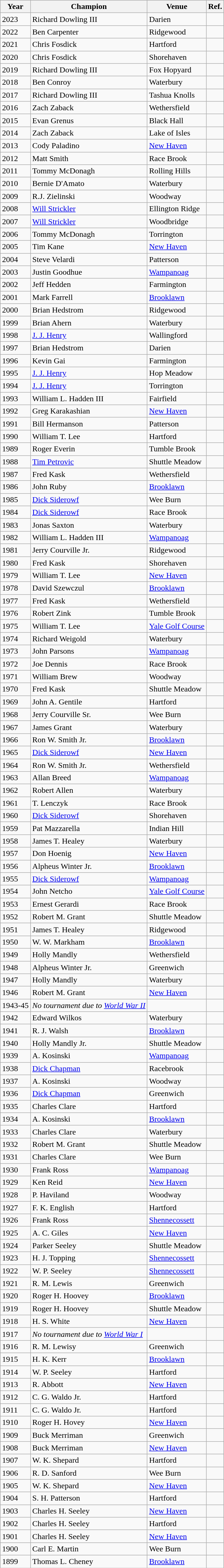<table class="wikitable">
<tr>
<th>Year</th>
<th>Champion</th>
<th>Venue</th>
<th>Ref.</th>
</tr>
<tr>
<td>2023</td>
<td>Richard Dowling III</td>
<td>Darien</td>
</tr>
<tr>
<td>2022</td>
<td>Ben Carpenter</td>
<td>Ridgewood</td>
<td></td>
</tr>
<tr>
<td>2021</td>
<td>Chris Fosdick</td>
<td>Hartford</td>
<td></td>
</tr>
<tr>
<td>2020</td>
<td>Chris Fosdick</td>
<td>Shorehaven</td>
<td></td>
</tr>
<tr>
<td>2019</td>
<td>Richard Dowling III</td>
<td>Fox Hopyard</td>
<td></td>
</tr>
<tr>
<td>2018</td>
<td>Ben Conroy</td>
<td>Waterbury</td>
<td></td>
</tr>
<tr>
<td>2017</td>
<td>Richard Dowling III</td>
<td>Tashua Knolls</td>
<td></td>
</tr>
<tr>
<td>2016</td>
<td>Zach Zaback</td>
<td>Wethersfield</td>
<td></td>
</tr>
<tr>
<td>2015</td>
<td>Evan Grenus</td>
<td>Black Hall</td>
<td></td>
</tr>
<tr>
<td>2014</td>
<td>Zach Zaback</td>
<td>Lake of Isles</td>
<td></td>
</tr>
<tr>
<td>2013</td>
<td>Cody Paladino</td>
<td><a href='#'>New Haven</a></td>
<td></td>
</tr>
<tr>
<td>2012</td>
<td>Matt Smith</td>
<td>Race Brook</td>
<td></td>
</tr>
<tr>
<td>2011</td>
<td>Tommy McDonagh</td>
<td>Rolling Hills</td>
<td></td>
</tr>
<tr>
<td>2010</td>
<td>Bernie D'Amato</td>
<td>Waterbury</td>
<td></td>
</tr>
<tr>
<td>2009</td>
<td>R.J. Zielinski</td>
<td>Woodway</td>
<td></td>
</tr>
<tr>
<td>2008</td>
<td><a href='#'>Will Strickler</a></td>
<td>Ellington Ridge</td>
<td></td>
</tr>
<tr>
<td>2007</td>
<td><a href='#'>Will Strickler</a></td>
<td>Woodbridge</td>
<td></td>
</tr>
<tr>
<td>2006</td>
<td>Tommy McDonagh</td>
<td>Torrington</td>
<td></td>
</tr>
<tr>
<td>2005</td>
<td>Tim Kane</td>
<td><a href='#'>New Haven</a></td>
<td></td>
</tr>
<tr>
<td>2004</td>
<td>Steve Velardi</td>
<td>Patterson</td>
<td></td>
</tr>
<tr>
<td>2003</td>
<td>Justin Goodhue</td>
<td><a href='#'>Wampanoag</a></td>
<td></td>
</tr>
<tr>
<td>2002</td>
<td>Jeff Hedden</td>
<td>Farmington</td>
<td></td>
</tr>
<tr>
<td>2001</td>
<td>Mark Farrell</td>
<td><a href='#'>Brooklawn</a></td>
<td></td>
</tr>
<tr>
<td>2000</td>
<td>Brian Hedstrom</td>
<td>Ridgewood</td>
<td></td>
</tr>
<tr>
<td>1999</td>
<td>Brian Ahern</td>
<td>Waterbury</td>
<td></td>
</tr>
<tr>
<td>1998</td>
<td><a href='#'>J. J. Henry</a></td>
<td>Wallingford</td>
<td></td>
</tr>
<tr>
<td>1997</td>
<td>Brian Hedstrom</td>
<td>Darien</td>
<td></td>
</tr>
<tr>
<td>1996</td>
<td>Kevin Gai</td>
<td>Farmington</td>
<td></td>
</tr>
<tr>
<td>1995</td>
<td><a href='#'>J. J. Henry</a></td>
<td>Hop Meadow</td>
<td></td>
</tr>
<tr>
<td>1994</td>
<td><a href='#'>J. J. Henry</a></td>
<td>Torrington</td>
<td></td>
</tr>
<tr>
<td>1993</td>
<td>William L. Hadden III</td>
<td>Fairfield</td>
<td></td>
</tr>
<tr>
<td>1992</td>
<td>Greg Karakashian</td>
<td><a href='#'>New Haven</a></td>
<td></td>
</tr>
<tr>
<td>1991</td>
<td>Bill Hermanson</td>
<td>Patterson</td>
<td></td>
</tr>
<tr>
<td>1990</td>
<td>William T. Lee</td>
<td>Hartford</td>
<td></td>
</tr>
<tr>
<td>1989</td>
<td>Roger Everin</td>
<td>Tumble Brook</td>
<td></td>
</tr>
<tr>
<td>1988</td>
<td><a href='#'>Tim Petrovic</a></td>
<td>Shuttle Meadow</td>
<td></td>
</tr>
<tr>
<td>1987</td>
<td>Fred Kask</td>
<td>Wethersfield</td>
<td></td>
</tr>
<tr>
<td>1986</td>
<td>John Ruby</td>
<td><a href='#'>Brooklawn</a></td>
<td></td>
</tr>
<tr>
<td>1985</td>
<td><a href='#'>Dick Siderowf</a></td>
<td>Wee Burn</td>
<td></td>
</tr>
<tr>
<td>1984</td>
<td><a href='#'>Dick Siderowf</a></td>
<td>Race Brook</td>
<td></td>
</tr>
<tr>
<td>1983</td>
<td>Jonas Saxton</td>
<td>Waterbury</td>
<td></td>
</tr>
<tr>
<td>1982</td>
<td>William L. Hadden III</td>
<td><a href='#'>Wampanoag</a></td>
<td></td>
</tr>
<tr>
<td>1981</td>
<td>Jerry Courville Jr.</td>
<td>Ridgewood</td>
<td></td>
</tr>
<tr>
<td>1980</td>
<td>Fred Kask</td>
<td>Shorehaven</td>
<td></td>
</tr>
<tr>
<td>1979</td>
<td>William T. Lee</td>
<td><a href='#'>New Haven</a></td>
<td></td>
</tr>
<tr>
<td>1978</td>
<td>David Szewczul</td>
<td><a href='#'>Brooklawn</a></td>
<td></td>
</tr>
<tr>
<td>1977</td>
<td>Fred Kask</td>
<td>Wethersfield</td>
<td></td>
</tr>
<tr>
<td>1976</td>
<td>Robert Zink</td>
<td>Tumble Brook</td>
<td></td>
</tr>
<tr>
<td>1975</td>
<td>William T. Lee</td>
<td><a href='#'>Yale Golf Course</a></td>
<td></td>
</tr>
<tr>
<td>1974</td>
<td>Richard Weigold</td>
<td>Waterbury</td>
<td></td>
</tr>
<tr>
<td>1973</td>
<td>John Parsons</td>
<td><a href='#'>Wampanoag</a></td>
<td></td>
</tr>
<tr>
<td>1972</td>
<td>Joe Dennis</td>
<td>Race Brook</td>
<td></td>
</tr>
<tr>
<td>1971</td>
<td>William Brew</td>
<td>Woodway</td>
<td></td>
</tr>
<tr>
<td>1970</td>
<td>Fred Kask</td>
<td>Shuttle Meadow</td>
<td></td>
</tr>
<tr>
<td>1969</td>
<td>John A. Gentile</td>
<td>Hartford</td>
<td></td>
</tr>
<tr>
<td>1968</td>
<td>Jerry Courville Sr.</td>
<td>Wee Burn</td>
<td></td>
</tr>
<tr>
<td>1967</td>
<td>James Grant</td>
<td>Waterbury</td>
<td></td>
</tr>
<tr>
<td>1966</td>
<td>Ron W. Smith Jr.</td>
<td><a href='#'>Brooklawn</a></td>
<td></td>
</tr>
<tr>
<td>1965</td>
<td><a href='#'>Dick Siderowf</a></td>
<td><a href='#'>New Haven</a></td>
<td></td>
</tr>
<tr>
<td>1964</td>
<td>Ron W. Smith Jr.</td>
<td>Wethersfield</td>
<td></td>
</tr>
<tr>
<td>1963</td>
<td>Allan Breed</td>
<td><a href='#'>Wampanoag</a></td>
<td></td>
</tr>
<tr>
<td>1962</td>
<td>Robert Allen</td>
<td>Waterbury</td>
<td></td>
</tr>
<tr>
<td>1961</td>
<td>T. Lenczyk</td>
<td>Race Brook</td>
<td></td>
</tr>
<tr>
<td>1960</td>
<td><a href='#'>Dick Siderowf</a></td>
<td>Shorehaven</td>
<td></td>
</tr>
<tr>
<td>1959</td>
<td>Pat Mazzarella</td>
<td>Indian Hill</td>
<td></td>
</tr>
<tr>
<td>1958</td>
<td>James T. Healey</td>
<td>Waterbury</td>
<td></td>
</tr>
<tr>
<td>1957</td>
<td>Don Hoenig</td>
<td><a href='#'>New Haven</a></td>
<td></td>
</tr>
<tr>
<td>1956</td>
<td>Alpheus Winter Jr.</td>
<td><a href='#'>Brooklawn</a></td>
<td></td>
</tr>
<tr>
<td>1955</td>
<td><a href='#'>Dick Siderowf</a></td>
<td><a href='#'>Wampanoag</a></td>
<td></td>
</tr>
<tr>
<td>1954</td>
<td>John Netcho</td>
<td><a href='#'>Yale Golf Course</a></td>
<td></td>
</tr>
<tr>
<td>1953</td>
<td>Ernest Gerardi</td>
<td>Race Brook</td>
<td></td>
</tr>
<tr>
<td>1952</td>
<td>Robert M. Grant</td>
<td>Shuttle Meadow</td>
<td></td>
</tr>
<tr>
<td>1951</td>
<td>James T. Healey</td>
<td>Ridgewood</td>
<td></td>
</tr>
<tr>
<td>1950</td>
<td>W. W. Markham</td>
<td><a href='#'>Brooklawn</a></td>
<td></td>
</tr>
<tr>
<td>1949</td>
<td>Holly Mandly</td>
<td>Wethersfield</td>
<td></td>
</tr>
<tr>
<td>1948</td>
<td>Alpheus Winter Jr.</td>
<td>Greenwich</td>
<td></td>
</tr>
<tr>
<td>1947</td>
<td>Holly Mandly</td>
<td>Waterbury</td>
<td></td>
</tr>
<tr>
<td>1946</td>
<td>Robert M. Grant</td>
<td><a href='#'>New Haven</a></td>
<td></td>
</tr>
<tr>
<td>1943-45</td>
<td><em>No tournament due to <a href='#'>World War II</a></em></td>
<td></td>
<td></td>
</tr>
<tr>
<td>1942</td>
<td>Edward Wilkos</td>
<td>Waterbury</td>
<td></td>
</tr>
<tr>
<td>1941</td>
<td>R. J. Walsh</td>
<td><a href='#'>Brooklawn</a></td>
<td></td>
</tr>
<tr>
<td>1940</td>
<td>Holly Mandly Jr.</td>
<td>Shuttle Meadow</td>
<td></td>
</tr>
<tr>
<td>1939</td>
<td>A. Kosinski</td>
<td><a href='#'>Wampanoag</a></td>
<td></td>
</tr>
<tr>
<td>1938</td>
<td><a href='#'>Dick Chapman</a></td>
<td>Racebrook</td>
<td></td>
</tr>
<tr>
<td>1937</td>
<td>A. Kosinski</td>
<td>Woodway</td>
<td></td>
</tr>
<tr>
<td>1936</td>
<td><a href='#'>Dick Chapman</a></td>
<td>Greenwich</td>
<td></td>
</tr>
<tr>
<td>1935</td>
<td>Charles Clare</td>
<td>Hartford</td>
<td></td>
</tr>
<tr>
<td>1934</td>
<td>A. Kosinski</td>
<td><a href='#'>Brooklawn</a></td>
<td></td>
</tr>
<tr>
<td>1933</td>
<td>Charles Clare</td>
<td>Waterbury</td>
<td></td>
</tr>
<tr>
<td>1932</td>
<td>Robert M. Grant</td>
<td>Shuttle Meadow</td>
<td></td>
</tr>
<tr>
<td>1931</td>
<td>Charles Clare</td>
<td>Wee Burn</td>
<td></td>
</tr>
<tr>
<td>1930</td>
<td>Frank Ross</td>
<td><a href='#'>Wampanoag</a></td>
<td></td>
</tr>
<tr>
<td>1929</td>
<td>Ken Reid</td>
<td><a href='#'>New Haven</a></td>
<td></td>
</tr>
<tr>
<td>1928</td>
<td>P. Haviland</td>
<td>Woodway</td>
<td></td>
</tr>
<tr>
<td>1927</td>
<td>F. K. English</td>
<td>Hartford</td>
<td></td>
</tr>
<tr>
<td>1926</td>
<td>Frank Ross</td>
<td><a href='#'>Shennecossett</a></td>
<td></td>
</tr>
<tr>
<td>1925</td>
<td>A. C. Giles</td>
<td><a href='#'>New Haven</a></td>
<td></td>
</tr>
<tr>
<td>1924</td>
<td>Parker Seeley</td>
<td>Shuttle Meadow</td>
<td></td>
</tr>
<tr>
<td>1923</td>
<td>H. J. Topping</td>
<td><a href='#'>Shennecossett</a></td>
<td></td>
</tr>
<tr>
<td>1922</td>
<td>W. P. Seeley</td>
<td><a href='#'>Shennecossett</a></td>
<td></td>
</tr>
<tr>
<td>1921</td>
<td>R. M. Lewis</td>
<td>Greenwich</td>
<td></td>
</tr>
<tr>
<td>1920</td>
<td>Roger H. Hoovey</td>
<td><a href='#'>Brooklawn</a></td>
<td></td>
</tr>
<tr>
<td>1919</td>
<td>Roger H. Hoovey</td>
<td>Shuttle Meadow</td>
<td></td>
</tr>
<tr>
<td>1918</td>
<td>H. S. White</td>
<td><a href='#'>New Haven</a></td>
<td></td>
</tr>
<tr>
<td>1917</td>
<td><em>No tournament due to <a href='#'>World War I</a></em></td>
<td></td>
<td></td>
</tr>
<tr>
<td>1916</td>
<td>R. M. Lewisy</td>
<td>Greenwich</td>
<td></td>
</tr>
<tr>
<td>1915</td>
<td>H. K. Kerr</td>
<td><a href='#'>Brooklawn</a></td>
<td></td>
</tr>
<tr>
<td>1914</td>
<td>W. P. Seeley</td>
<td>Hartford</td>
<td></td>
</tr>
<tr>
<td>1913</td>
<td>R. Abbott</td>
<td><a href='#'>New Haven</a></td>
<td></td>
</tr>
<tr>
<td>1912</td>
<td>C. G. Waldo Jr.</td>
<td>Hartford</td>
<td></td>
</tr>
<tr>
<td>1911</td>
<td>C. G. Waldo Jr.</td>
<td>Hartford</td>
<td></td>
</tr>
<tr>
<td>1910</td>
<td>Roger H. Hovey</td>
<td><a href='#'>New Haven</a></td>
<td></td>
</tr>
<tr>
<td>1909</td>
<td>Buck Merriman</td>
<td>Greenwich</td>
<td></td>
</tr>
<tr>
<td>1908</td>
<td>Buck Merriman</td>
<td><a href='#'>New Haven</a></td>
<td></td>
</tr>
<tr>
<td>1907</td>
<td>W. K. Shepard</td>
<td>Hartford</td>
<td></td>
</tr>
<tr>
<td>1906</td>
<td>R. D. Sanford</td>
<td>Wee Burn</td>
<td></td>
</tr>
<tr>
<td>1905</td>
<td>W. K. Shepard</td>
<td><a href='#'>New Haven</a></td>
<td></td>
</tr>
<tr>
<td>1904</td>
<td>S. H. Patterson</td>
<td>Hartford</td>
<td></td>
</tr>
<tr>
<td>1903</td>
<td>Charles H. Seeley</td>
<td><a href='#'>New Haven</a></td>
<td></td>
</tr>
<tr>
<td>1902</td>
<td>Charles H. Seeley</td>
<td>Hartford</td>
<td></td>
</tr>
<tr>
<td>1901</td>
<td>Charles H. Seeley</td>
<td><a href='#'>New Haven</a></td>
<td></td>
</tr>
<tr>
<td>1900</td>
<td>Carl E. Martin</td>
<td>Wee Burn</td>
<td></td>
</tr>
<tr>
<td>1899</td>
<td>Thomas L. Cheney</td>
<td><a href='#'>Brooklawn</a></td>
<td></td>
</tr>
</table>
